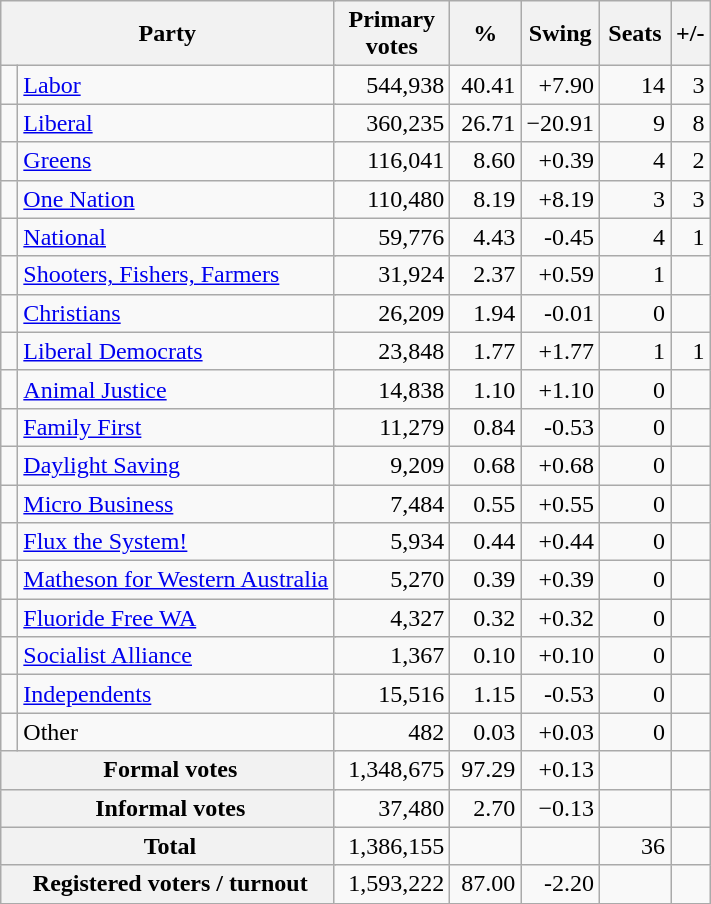<table class="wikitable" style="text-align:right; margin-bottom:0">
<tr>
<th style="width:10px" colspan=3>Party</th>
<th style="width:70px;">Primary votes</th>
<th style="width:40px;">%</th>
<th style="width:45px;">Swing</th>
<th style="width:40px;">Seats</th>
<th>+/-</th>
</tr>
<tr>
<td> </td>
<td style="text-align:left;" colspan="2"><a href='#'>Labor</a></td>
<td>544,938</td>
<td>40.41</td>
<td>+7.90</td>
<td>14</td>
<td> 3</td>
</tr>
<tr>
<td> </td>
<td style="text-align:left;" colspan="2"><a href='#'>Liberal</a></td>
<td>360,235</td>
<td>26.71</td>
<td>−20.91</td>
<td>9</td>
<td> 8</td>
</tr>
<tr>
<td> </td>
<td style="text-align:left;" colspan="2"><a href='#'>Greens</a></td>
<td>116,041</td>
<td>8.60</td>
<td>+0.39</td>
<td>4</td>
<td> 2</td>
</tr>
<tr>
<td> </td>
<td style="text-align:left;" colspan="2"><a href='#'>One Nation</a></td>
<td>110,480</td>
<td>8.19</td>
<td>+8.19</td>
<td>3</td>
<td> 3</td>
</tr>
<tr>
<td> </td>
<td style="text-align:left;" colspan="2"><a href='#'>National</a></td>
<td>59,776</td>
<td>4.43</td>
<td>-0.45</td>
<td>4</td>
<td> 1</td>
</tr>
<tr>
<td> </td>
<td style="text-align:left;" colspan="2"><a href='#'>Shooters, Fishers, Farmers</a></td>
<td>31,924</td>
<td>2.37</td>
<td>+0.59</td>
<td>1</td>
<td></td>
</tr>
<tr>
<td> </td>
<td style="text-align:left;" colspan="2"><a href='#'>Christians</a></td>
<td>26,209</td>
<td>1.94</td>
<td>-0.01</td>
<td>0</td>
<td></td>
</tr>
<tr>
<td> </td>
<td style="text-align:left;" colspan="2"><a href='#'>Liberal Democrats</a></td>
<td>23,848</td>
<td>1.77</td>
<td>+1.77</td>
<td>1</td>
<td> 1</td>
</tr>
<tr>
<td> </td>
<td style="text-align:left;" colspan="2"><a href='#'>Animal Justice</a></td>
<td>14,838</td>
<td>1.10</td>
<td>+1.10</td>
<td>0</td>
<td></td>
</tr>
<tr>
<td> </td>
<td style="text-align:left;" colspan="2"><a href='#'>Family First</a></td>
<td>11,279</td>
<td>0.84</td>
<td>-0.53</td>
<td>0</td>
<td></td>
</tr>
<tr>
<td> </td>
<td style="text-align:left;" colspan="2"><a href='#'>Daylight Saving</a></td>
<td>9,209</td>
<td>0.68</td>
<td>+0.68</td>
<td>0</td>
<td></td>
</tr>
<tr>
<td> </td>
<td style="text-align:left;" colspan="2"><a href='#'>Micro Business</a></td>
<td>7,484</td>
<td>0.55</td>
<td>+0.55</td>
<td>0</td>
<td></td>
</tr>
<tr>
<td> </td>
<td style="text-align:left;" colspan="2"><a href='#'>Flux the System!</a></td>
<td>5,934</td>
<td>0.44</td>
<td>+0.44</td>
<td>0</td>
<td></td>
</tr>
<tr>
<td> </td>
<td style="text-align:left;" colspan="2"><a href='#'>Matheson for Western Australia</a></td>
<td>5,270</td>
<td>0.39</td>
<td>+0.39</td>
<td>0</td>
<td></td>
</tr>
<tr>
<td> </td>
<td style="text-align:left;" colspan="2"><a href='#'>Fluoride Free WA</a></td>
<td>4,327</td>
<td>0.32</td>
<td>+0.32</td>
<td>0</td>
<td></td>
</tr>
<tr>
<td> </td>
<td style="text-align:left;" colspan="2"><a href='#'>Socialist Alliance</a></td>
<td>1,367</td>
<td>0.10</td>
<td>+0.10</td>
<td>0</td>
<td></td>
</tr>
<tr>
<td> </td>
<td style="text-align:left;" colspan="2"><a href='#'>Independents</a></td>
<td>15,516</td>
<td>1.15</td>
<td>-0.53</td>
<td>0</td>
<td></td>
</tr>
<tr>
<td> </td>
<td style="text-align:left;" colspan="2">Other</td>
<td>482</td>
<td>0.03</td>
<td>+0.03</td>
<td>0</td>
<td></td>
</tr>
<tr>
<th colspan="3" rowspan="1"> Formal votes</th>
<td>1,348,675</td>
<td>97.29</td>
<td>+0.13</td>
<td></td>
<td></td>
</tr>
<tr>
<th colspan="3" rowspan="1"> Informal votes</th>
<td>37,480</td>
<td>2.70</td>
<td>−0.13</td>
<td></td>
<td></td>
</tr>
<tr>
<th colspan="3" rowspan="1"> <strong>Total</strong></th>
<td>1,386,155</td>
<td></td>
<td></td>
<td>36</td>
<td></td>
</tr>
<tr>
<th colspan="3" rowspan="1"> Registered voters / turnout</th>
<td>1,593,222</td>
<td>87.00</td>
<td>-2.20</td>
<td></td>
<td></td>
</tr>
</table>
